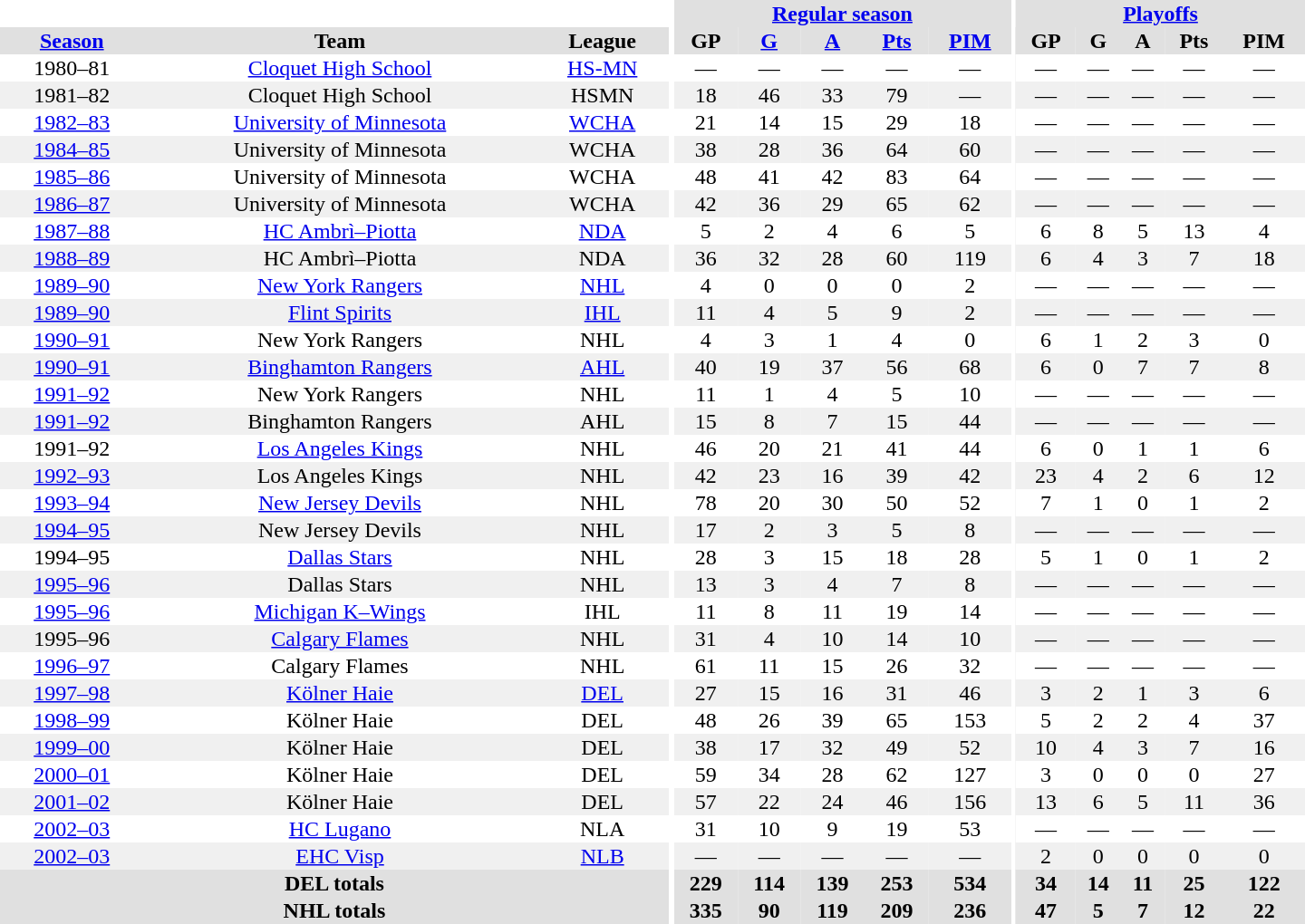<table border="0" cellpadding="1" cellspacing="0" style="text-align:center; width:60em">
<tr bgcolor="#e0e0e0">
<th colspan="3" bgcolor="#ffffff"></th>
<th rowspan="100" bgcolor="#ffffff"></th>
<th colspan="5"><a href='#'>Regular season</a></th>
<th rowspan="100" bgcolor="#ffffff"></th>
<th colspan="5"><a href='#'>Playoffs</a></th>
</tr>
<tr bgcolor="#e0e0e0">
<th><a href='#'>Season</a></th>
<th>Team</th>
<th>League</th>
<th>GP</th>
<th><a href='#'>G</a></th>
<th><a href='#'>A</a></th>
<th><a href='#'>Pts</a></th>
<th><a href='#'>PIM</a></th>
<th>GP</th>
<th>G</th>
<th>A</th>
<th>Pts</th>
<th>PIM</th>
</tr>
<tr>
<td>1980–81</td>
<td><a href='#'>Cloquet High School</a></td>
<td><a href='#'>HS-MN</a></td>
<td>—</td>
<td>—</td>
<td>—</td>
<td>—</td>
<td>—</td>
<td>—</td>
<td>—</td>
<td>—</td>
<td>—</td>
<td>—</td>
</tr>
<tr bgcolor="#f0f0f0">
<td>1981–82</td>
<td>Cloquet High School</td>
<td>HSMN</td>
<td>18</td>
<td>46</td>
<td>33</td>
<td>79</td>
<td>—</td>
<td>—</td>
<td>—</td>
<td>—</td>
<td>—</td>
<td>—</td>
</tr>
<tr>
<td><a href='#'>1982–83</a></td>
<td><a href='#'>University of Minnesota</a></td>
<td><a href='#'>WCHA</a></td>
<td>21</td>
<td>14</td>
<td>15</td>
<td>29</td>
<td>18</td>
<td>—</td>
<td>—</td>
<td>—</td>
<td>—</td>
<td>—</td>
</tr>
<tr bgcolor="#f0f0f0">
<td><a href='#'>1984–85</a></td>
<td>University of Minnesota</td>
<td>WCHA</td>
<td>38</td>
<td>28</td>
<td>36</td>
<td>64</td>
<td>60</td>
<td>—</td>
<td>—</td>
<td>—</td>
<td>—</td>
<td>—</td>
</tr>
<tr>
<td><a href='#'>1985–86</a></td>
<td>University of Minnesota</td>
<td>WCHA</td>
<td>48</td>
<td>41</td>
<td>42</td>
<td>83</td>
<td>64</td>
<td>—</td>
<td>—</td>
<td>—</td>
<td>—</td>
<td>—</td>
</tr>
<tr bgcolor="#f0f0f0">
<td><a href='#'>1986–87</a></td>
<td>University of Minnesota</td>
<td>WCHA</td>
<td>42</td>
<td>36</td>
<td>29</td>
<td>65</td>
<td>62</td>
<td>—</td>
<td>—</td>
<td>—</td>
<td>—</td>
<td>—</td>
</tr>
<tr>
<td><a href='#'>1987–88</a></td>
<td><a href='#'>HC Ambrì–Piotta</a></td>
<td><a href='#'>NDA</a></td>
<td>5</td>
<td>2</td>
<td>4</td>
<td>6</td>
<td>5</td>
<td>6</td>
<td>8</td>
<td>5</td>
<td>13</td>
<td>4</td>
</tr>
<tr bgcolor="#f0f0f0">
<td><a href='#'>1988–89</a></td>
<td>HC Ambrì–Piotta</td>
<td>NDA</td>
<td>36</td>
<td>32</td>
<td>28</td>
<td>60</td>
<td>119</td>
<td>6</td>
<td>4</td>
<td>3</td>
<td>7</td>
<td>18</td>
</tr>
<tr>
<td><a href='#'>1989–90</a></td>
<td><a href='#'>New York Rangers</a></td>
<td><a href='#'>NHL</a></td>
<td>4</td>
<td>0</td>
<td>0</td>
<td>0</td>
<td>2</td>
<td>—</td>
<td>—</td>
<td>—</td>
<td>—</td>
<td>—</td>
</tr>
<tr bgcolor="#f0f0f0">
<td><a href='#'>1989–90</a></td>
<td><a href='#'>Flint Spirits</a></td>
<td><a href='#'>IHL</a></td>
<td>11</td>
<td>4</td>
<td>5</td>
<td>9</td>
<td>2</td>
<td>—</td>
<td>—</td>
<td>—</td>
<td>—</td>
<td>—</td>
</tr>
<tr>
<td><a href='#'>1990–91</a></td>
<td>New York Rangers</td>
<td>NHL</td>
<td>4</td>
<td>3</td>
<td>1</td>
<td>4</td>
<td>0</td>
<td>6</td>
<td>1</td>
<td>2</td>
<td>3</td>
<td>0</td>
</tr>
<tr bgcolor="#f0f0f0">
<td><a href='#'>1990–91</a></td>
<td><a href='#'>Binghamton Rangers</a></td>
<td><a href='#'>AHL</a></td>
<td>40</td>
<td>19</td>
<td>37</td>
<td>56</td>
<td>68</td>
<td>6</td>
<td>0</td>
<td>7</td>
<td>7</td>
<td>8</td>
</tr>
<tr>
<td><a href='#'>1991–92</a></td>
<td>New York Rangers</td>
<td>NHL</td>
<td>11</td>
<td>1</td>
<td>4</td>
<td>5</td>
<td>10</td>
<td>—</td>
<td>—</td>
<td>—</td>
<td>—</td>
<td>—</td>
</tr>
<tr bgcolor="#f0f0f0">
<td><a href='#'>1991–92</a></td>
<td>Binghamton Rangers</td>
<td>AHL</td>
<td>15</td>
<td>8</td>
<td>7</td>
<td>15</td>
<td>44</td>
<td>—</td>
<td>—</td>
<td>—</td>
<td>—</td>
<td>—</td>
</tr>
<tr>
<td>1991–92</td>
<td><a href='#'>Los Angeles Kings</a></td>
<td>NHL</td>
<td>46</td>
<td>20</td>
<td>21</td>
<td>41</td>
<td>44</td>
<td>6</td>
<td>0</td>
<td>1</td>
<td>1</td>
<td>6</td>
</tr>
<tr bgcolor="#f0f0f0">
<td><a href='#'>1992–93</a></td>
<td>Los Angeles Kings</td>
<td>NHL</td>
<td>42</td>
<td>23</td>
<td>16</td>
<td>39</td>
<td>42</td>
<td>23</td>
<td>4</td>
<td>2</td>
<td>6</td>
<td>12</td>
</tr>
<tr>
<td><a href='#'>1993–94</a></td>
<td><a href='#'>New Jersey Devils</a></td>
<td>NHL</td>
<td>78</td>
<td>20</td>
<td>30</td>
<td>50</td>
<td>52</td>
<td>7</td>
<td>1</td>
<td>0</td>
<td>1</td>
<td>2</td>
</tr>
<tr bgcolor="#f0f0f0">
<td><a href='#'>1994–95</a></td>
<td>New Jersey Devils</td>
<td>NHL</td>
<td>17</td>
<td>2</td>
<td>3</td>
<td>5</td>
<td>8</td>
<td>—</td>
<td>—</td>
<td>—</td>
<td>—</td>
<td>—</td>
</tr>
<tr>
<td>1994–95</td>
<td><a href='#'>Dallas Stars</a></td>
<td>NHL</td>
<td>28</td>
<td>3</td>
<td>15</td>
<td>18</td>
<td>28</td>
<td>5</td>
<td>1</td>
<td>0</td>
<td>1</td>
<td>2</td>
</tr>
<tr bgcolor="#f0f0f0">
<td><a href='#'>1995–96</a></td>
<td>Dallas Stars</td>
<td>NHL</td>
<td>13</td>
<td>3</td>
<td>4</td>
<td>7</td>
<td>8</td>
<td>—</td>
<td>—</td>
<td>—</td>
<td>—</td>
<td>—</td>
</tr>
<tr>
<td><a href='#'>1995–96</a></td>
<td><a href='#'>Michigan K–Wings</a></td>
<td>IHL</td>
<td>11</td>
<td>8</td>
<td>11</td>
<td>19</td>
<td>14</td>
<td>—</td>
<td>—</td>
<td>—</td>
<td>—</td>
<td>—</td>
</tr>
<tr bgcolor="#f0f0f0">
<td>1995–96</td>
<td><a href='#'>Calgary Flames</a></td>
<td>NHL</td>
<td>31</td>
<td>4</td>
<td>10</td>
<td>14</td>
<td>10</td>
<td>—</td>
<td>—</td>
<td>—</td>
<td>—</td>
<td>—</td>
</tr>
<tr>
<td><a href='#'>1996–97</a></td>
<td>Calgary Flames</td>
<td>NHL</td>
<td>61</td>
<td>11</td>
<td>15</td>
<td>26</td>
<td>32</td>
<td>—</td>
<td>—</td>
<td>—</td>
<td>—</td>
<td>—</td>
</tr>
<tr bgcolor="#f0f0f0">
<td><a href='#'>1997–98</a></td>
<td><a href='#'>Kölner Haie</a></td>
<td><a href='#'>DEL</a></td>
<td>27</td>
<td>15</td>
<td>16</td>
<td>31</td>
<td>46</td>
<td>3</td>
<td>2</td>
<td>1</td>
<td>3</td>
<td>6</td>
</tr>
<tr>
<td><a href='#'>1998–99</a></td>
<td>Kölner Haie</td>
<td>DEL</td>
<td>48</td>
<td>26</td>
<td>39</td>
<td>65</td>
<td>153</td>
<td>5</td>
<td>2</td>
<td>2</td>
<td>4</td>
<td>37</td>
</tr>
<tr bgcolor="#f0f0f0">
<td><a href='#'>1999–00</a></td>
<td>Kölner Haie</td>
<td>DEL</td>
<td>38</td>
<td>17</td>
<td>32</td>
<td>49</td>
<td>52</td>
<td>10</td>
<td>4</td>
<td>3</td>
<td>7</td>
<td>16</td>
</tr>
<tr>
<td><a href='#'>2000–01</a></td>
<td>Kölner Haie</td>
<td>DEL</td>
<td>59</td>
<td>34</td>
<td>28</td>
<td>62</td>
<td>127</td>
<td>3</td>
<td>0</td>
<td>0</td>
<td>0</td>
<td>27</td>
</tr>
<tr bgcolor="#f0f0f0">
<td><a href='#'>2001–02</a></td>
<td>Kölner Haie</td>
<td>DEL</td>
<td>57</td>
<td>22</td>
<td>24</td>
<td>46</td>
<td>156</td>
<td>13</td>
<td>6</td>
<td>5</td>
<td>11</td>
<td>36</td>
</tr>
<tr>
<td><a href='#'>2002–03</a></td>
<td><a href='#'>HC Lugano</a></td>
<td>NLA</td>
<td>31</td>
<td>10</td>
<td>9</td>
<td>19</td>
<td>53</td>
<td>—</td>
<td>—</td>
<td>—</td>
<td>—</td>
<td>—</td>
</tr>
<tr bgcolor="#f0f0f0">
<td><a href='#'>2002–03</a></td>
<td><a href='#'>EHC Visp</a></td>
<td><a href='#'>NLB</a></td>
<td>—</td>
<td>—</td>
<td>—</td>
<td>—</td>
<td>—</td>
<td>2</td>
<td>0</td>
<td>0</td>
<td>0</td>
<td>0</td>
</tr>
<tr bgcolor="#e0e0e0">
<th colspan="3">DEL totals</th>
<th>229</th>
<th>114</th>
<th>139</th>
<th>253</th>
<th>534</th>
<th>34</th>
<th>14</th>
<th>11</th>
<th>25</th>
<th>122</th>
</tr>
<tr bgcolor="#e0e0e0">
<th colspan="3">NHL totals</th>
<th>335</th>
<th>90</th>
<th>119</th>
<th>209</th>
<th>236</th>
<th>47</th>
<th>5</th>
<th>7</th>
<th>12</th>
<th>22</th>
</tr>
</table>
